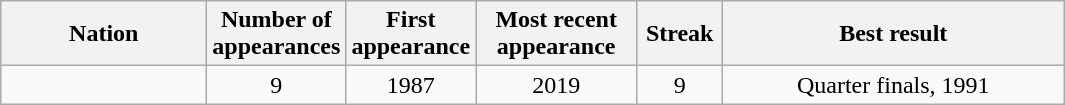<table class="wikitable" style="text-align:center">
<tr>
<th width="130">Nation</th>
<th width="60">Number of appearances</th>
<th width="60">First appearance</th>
<th width="100">Most recent appearance</th>
<th width="50">Streak</th>
<th width="220">Best result</th>
</tr>
<tr>
<td align=left></td>
<td>9</td>
<td>1987</td>
<td>2019</td>
<td>9</td>
<td>Quarter finals, 1991</td>
</tr>
</table>
